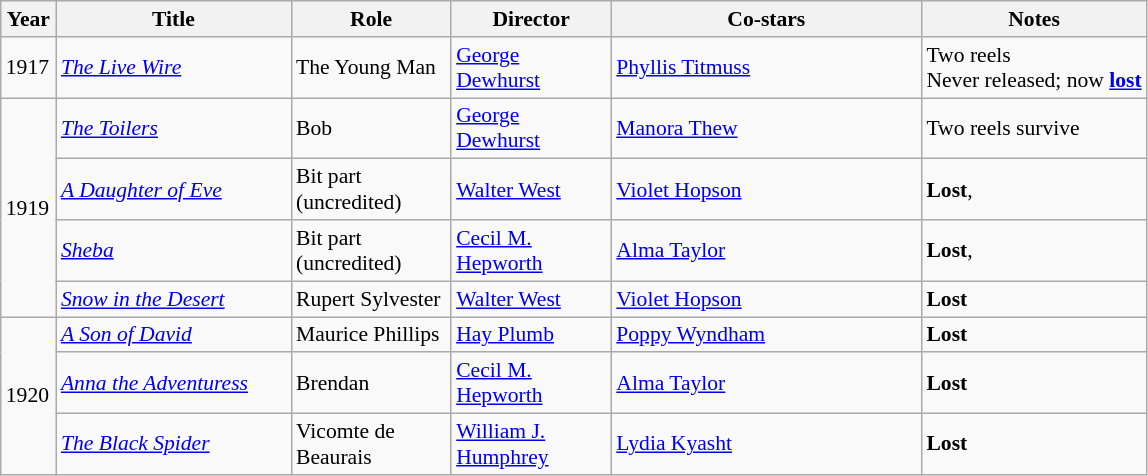<table class="wikitable" style="font-size: 90%;">
<tr>
<th width=30px>Year</th>
<th width=150px>Title</th>
<th width=100px>Role</th>
<th width=100px>Director</th>
<th width=200px>Co-stars</th>
<th>Notes</th>
</tr>
<tr>
<td>1917</td>
<td><em><a href='#'>The Live Wire</a></em></td>
<td>The Young Man</td>
<td><a href='#'>George Dewhurst</a></td>
<td><a href='#'>Phyllis Titmuss</a></td>
<td>Two reels<br>Never released; now <strong><a href='#'>lost</a></strong></td>
</tr>
<tr>
<td rowspan=4>1919</td>
<td><em><a href='#'>The Toilers</a></em></td>
<td>Bob</td>
<td><a href='#'>George Dewhurst</a></td>
<td><a href='#'>Manora Thew</a></td>
<td>Two reels survive</td>
</tr>
<tr>
<td><em><a href='#'>A Daughter of Eve</a></em></td>
<td>Bit part (uncredited)</td>
<td><a href='#'>Walter West</a></td>
<td><a href='#'>Violet Hopson</a></td>
<td><span><strong>Lost</strong></span>,</td>
</tr>
<tr>
<td><em><a href='#'>Sheba</a></em></td>
<td>Bit part (uncredited)</td>
<td><a href='#'>Cecil M. Hepworth</a></td>
<td><a href='#'>Alma Taylor</a></td>
<td><span><strong>Lost</strong></span>,</td>
</tr>
<tr>
<td><em><a href='#'>Snow in the Desert</a></em></td>
<td>Rupert Sylvester</td>
<td><a href='#'>Walter West</a></td>
<td><a href='#'>Violet Hopson</a></td>
<td><span><strong>Lost</strong></span></td>
</tr>
<tr>
<td rowspan=3>1920</td>
<td><em><a href='#'>A Son of David</a></em></td>
<td>Maurice Phillips</td>
<td><a href='#'>Hay Plumb</a></td>
<td><a href='#'>Poppy Wyndham</a></td>
<td><span><strong>Lost</strong></span></td>
</tr>
<tr>
<td><em><a href='#'>Anna the Adventuress</a></em></td>
<td>Brendan</td>
<td><a href='#'>Cecil M. Hepworth</a></td>
<td><a href='#'>Alma Taylor</a></td>
<td><span><strong>Lost</strong></span></td>
</tr>
<tr>
<td><em><a href='#'>The Black Spider</a></em></td>
<td>Vicomte de Beaurais</td>
<td><a href='#'>William J. Humphrey</a></td>
<td><a href='#'>Lydia Kyasht</a></td>
<td><span><strong>Lost</strong></span></td>
</tr>
</table>
